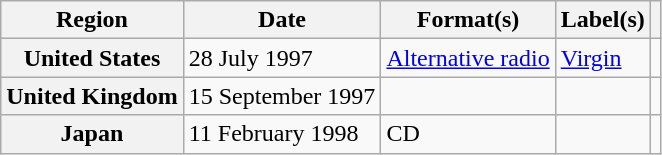<table class="wikitable plainrowheaders">
<tr>
<th scope="col">Region</th>
<th scope="col">Date</th>
<th scope="col">Format(s)</th>
<th scope="col">Label(s)</th>
<th scope="col"></th>
</tr>
<tr>
<th scope="row">United States</th>
<td>28 July 1997</td>
<td><a href='#'>Alternative radio</a></td>
<td><a href='#'>Virgin</a></td>
<td></td>
</tr>
<tr>
<th scope="row">United Kingdom</th>
<td>15 September 1997</td>
<td></td>
<td></td>
<td></td>
</tr>
<tr>
<th scope="row">Japan</th>
<td>11 February 1998</td>
<td>CD</td>
<td></td>
<td></td>
</tr>
</table>
